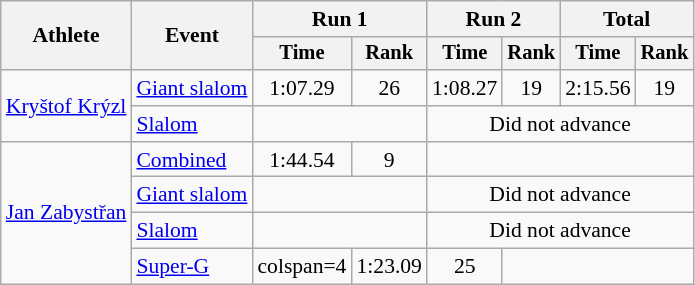<table class=wikitable style=font-size:90%;text-align:center>
<tr>
<th rowspan=2>Athlete</th>
<th rowspan=2>Event</th>
<th colspan=2>Run 1</th>
<th colspan=2>Run 2</th>
<th colspan=2>Total</th>
</tr>
<tr style="font-size:95%">
<th>Time</th>
<th>Rank</th>
<th>Time</th>
<th>Rank</th>
<th>Time</th>
<th>Rank</th>
</tr>
<tr>
<td align=left rowspan=2><a href='#'>Kryštof Krýzl</a></td>
<td align=left><a href='#'>Giant slalom</a></td>
<td>1:07.29</td>
<td>26</td>
<td>1:08.27</td>
<td>19</td>
<td>2:15.56</td>
<td>19</td>
</tr>
<tr>
<td align=left><a href='#'>Slalom</a></td>
<td colspan=2></td>
<td colspan=4>Did not advance</td>
</tr>
<tr>
<td align=left rowspan=4><a href='#'>Jan Zabystřan</a></td>
<td align=left><a href='#'>Combined</a></td>
<td>1:44.54</td>
<td>9</td>
<td colspan=4></td>
</tr>
<tr>
<td align=left><a href='#'>Giant slalom</a></td>
<td colspan=2></td>
<td colspan=4>Did not advance</td>
</tr>
<tr>
<td align=left><a href='#'>Slalom</a></td>
<td colspan=2></td>
<td colspan=4>Did not advance</td>
</tr>
<tr>
<td align=left><a href='#'>Super-G</a></td>
<td>colspan=4 </td>
<td>1:23.09</td>
<td>25</td>
</tr>
</table>
